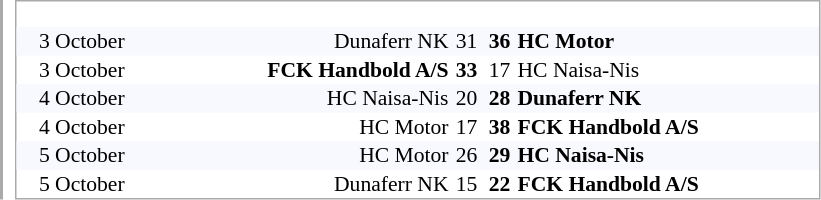<table border="0" cellpadding="0" cellspacing="8" style="border:0px solid #AAAAAA;font-size:90%">
<tr>
<td valign="top" style="border:1px solid #AAAAAA"><br></td>
<td valign="top" style="border:1px solid #AAAAAA"><br><table border="0" cellspacing="0" cellpadding="1">
<tr align="center" bgcolor="#F8F8FF">
<td width="85">3 October</td>
<td width="200" align=right>Dunaferr NK </td>
<td width="20">31</td>
<td width="20"><strong>36</strong></td>
<td width="200" align="left"> <strong>HC Motor</strong></td>
</tr>
<tr align="center">
<td width="85">3 October</td>
<td width="200" align=right><strong>FCK Handbold A/S</strong> </td>
<td width="20"><strong>33</strong></td>
<td width="20">17</td>
<td width="200" align="left"> HC Naisa-Nis</td>
</tr>
<tr align="center" bgcolor="#F8F8FF">
<td width="85">4 October</td>
<td width="200" align=right>HC Naisa-Nis </td>
<td width="20">20</td>
<td width="20"><strong>28</strong></td>
<td width="200" align="left"> <strong>Dunaferr NK</strong></td>
</tr>
<tr align="center">
<td width="85">4 October</td>
<td width="200" align=right>HC Motor </td>
<td width="20">17</td>
<td width="20"><strong>38</strong></td>
<td width="200" align="left"> <strong>FCK Handbold A/S</strong></td>
</tr>
<tr align="center" bgcolor="#F8F8FF">
<td width="85">5 October</td>
<td width="200" align=right>HC Motor </td>
<td width="20">26</td>
<td width="20"><strong>29</strong></td>
<td width="200" align="left"> <strong>HC Naisa-Nis</strong></td>
</tr>
<tr align="center">
<td width="85">5 October</td>
<td width="200" align=right>Dunaferr NK </td>
<td width="20">15</td>
<td width="20"><strong>22</strong></td>
<td width="200" align="left"> <strong>FCK Handbold A/S</strong></td>
</tr>
</table>
</td>
</tr>
</table>
